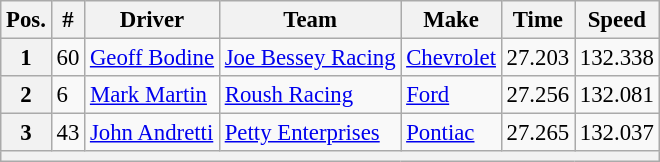<table class="wikitable" style="font-size:95%">
<tr>
<th>Pos.</th>
<th>#</th>
<th>Driver</th>
<th>Team</th>
<th>Make</th>
<th>Time</th>
<th>Speed</th>
</tr>
<tr>
<th>1</th>
<td>60</td>
<td><a href='#'>Geoff Bodine</a></td>
<td><a href='#'>Joe Bessey Racing</a></td>
<td><a href='#'>Chevrolet</a></td>
<td>27.203</td>
<td>132.338</td>
</tr>
<tr>
<th>2</th>
<td>6</td>
<td><a href='#'>Mark Martin</a></td>
<td><a href='#'>Roush Racing</a></td>
<td><a href='#'>Ford</a></td>
<td>27.256</td>
<td>132.081</td>
</tr>
<tr>
<th>3</th>
<td>43</td>
<td><a href='#'>John Andretti</a></td>
<td><a href='#'>Petty Enterprises</a></td>
<td><a href='#'>Pontiac</a></td>
<td>27.265</td>
<td>132.037</td>
</tr>
<tr>
<th colspan="7"></th>
</tr>
</table>
